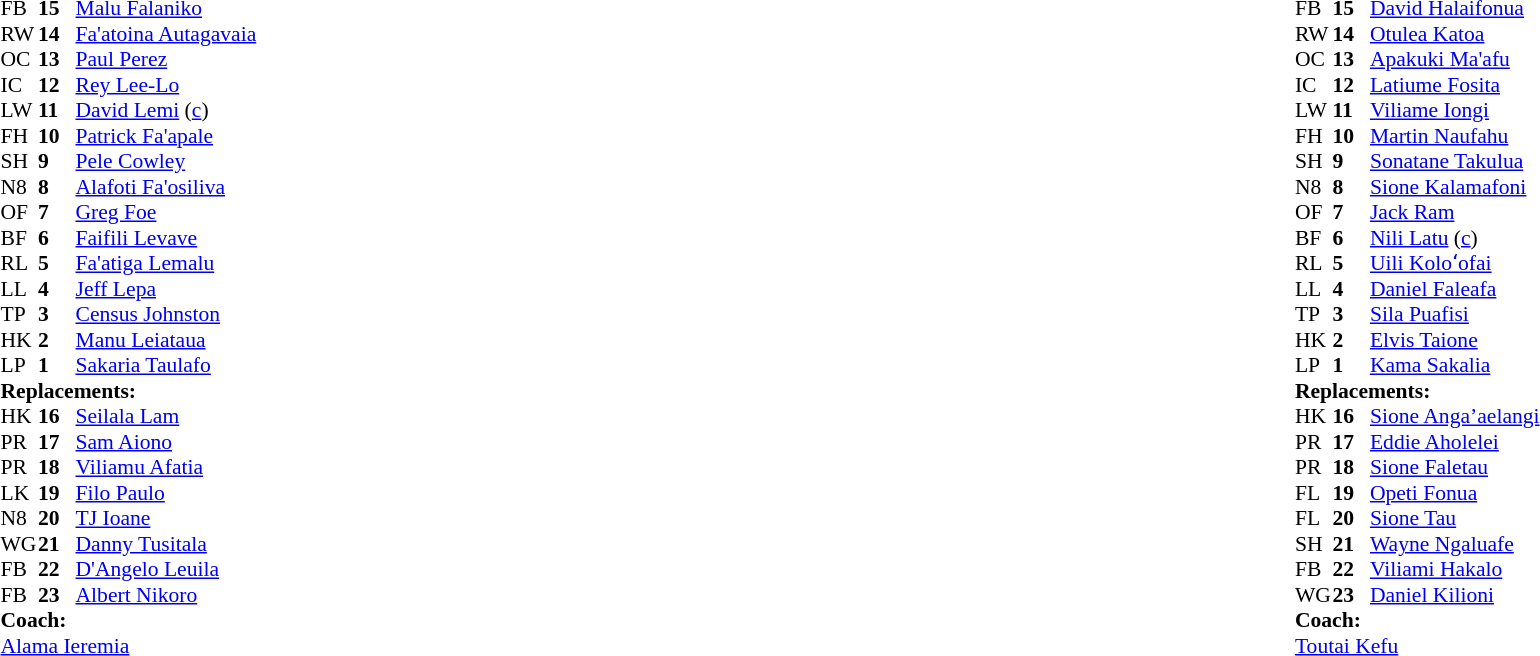<table style=width:100%>
<tr>
<td style=vertical-align:top;width:50%><br><table style=font-size:90% cellspacing=0 cellpadding=0>
<tr>
<th width=25></th>
<th width=25></th>
</tr>
<tr>
<td>FB</td>
<td><strong>15</strong></td>
<td><a href='#'>Malu Falaniko</a></td>
</tr>
<tr>
<td>RW</td>
<td><strong>14</strong></td>
<td><a href='#'>Fa'atoina Autagavaia</a></td>
</tr>
<tr>
<td>OC</td>
<td><strong>13</strong></td>
<td><a href='#'>Paul Perez</a></td>
</tr>
<tr>
<td>IC</td>
<td><strong>12</strong></td>
<td><a href='#'>Rey Lee-Lo</a></td>
</tr>
<tr>
<td>LW</td>
<td><strong>11</strong></td>
<td><a href='#'>David Lemi</a> (<a href='#'>c</a>)</td>
</tr>
<tr>
<td>FH</td>
<td><strong>10</strong></td>
<td><a href='#'>Patrick Fa'apale</a></td>
<td></td>
<td></td>
</tr>
<tr>
<td>SH</td>
<td><strong>9</strong></td>
<td><a href='#'>Pele Cowley</a></td>
<td></td>
<td></td>
</tr>
<tr>
<td>N8</td>
<td><strong>8</strong></td>
<td><a href='#'>Alafoti Fa'osiliva</a></td>
<td></td>
<td></td>
</tr>
<tr>
<td>OF</td>
<td><strong>7</strong></td>
<td><a href='#'>Greg Foe</a></td>
</tr>
<tr>
<td>BF</td>
<td><strong>6</strong></td>
<td><a href='#'>Faifili Levave</a></td>
<td></td>
<td></td>
</tr>
<tr>
<td>RL</td>
<td><strong>5</strong></td>
<td><a href='#'>Fa'atiga Lemalu</a></td>
</tr>
<tr>
<td>LL</td>
<td><strong>4</strong></td>
<td><a href='#'>Jeff Lepa</a></td>
<td></td>
<td></td>
</tr>
<tr>
<td>TP</td>
<td><strong>3</strong></td>
<td><a href='#'>Census Johnston</a></td>
<td></td>
<td></td>
</tr>
<tr>
<td>HK</td>
<td><strong>2</strong></td>
<td><a href='#'>Manu Leiataua</a></td>
<td></td>
<td></td>
</tr>
<tr>
<td>LP</td>
<td><strong>1</strong></td>
<td><a href='#'>Sakaria Taulafo</a></td>
</tr>
<tr>
<td colspan=3><strong>Replacements:</strong></td>
</tr>
<tr>
<td>HK</td>
<td><strong>16</strong></td>
<td><a href='#'>Seilala Lam</a></td>
<td></td>
<td></td>
</tr>
<tr>
<td>PR</td>
<td><strong>17</strong></td>
<td><a href='#'>Sam Aiono</a></td>
<td></td>
<td></td>
</tr>
<tr>
<td>PR</td>
<td><strong>18</strong></td>
<td><a href='#'>Viliamu Afatia</a></td>
<td></td>
<td></td>
</tr>
<tr>
<td>LK</td>
<td><strong>19</strong></td>
<td><a href='#'>Filo Paulo</a></td>
<td></td>
<td></td>
</tr>
<tr>
<td>N8</td>
<td><strong>20</strong></td>
<td><a href='#'>TJ Ioane</a></td>
<td></td>
<td></td>
</tr>
<tr>
<td>WG</td>
<td><strong>21</strong></td>
<td><a href='#'>Danny Tusitala</a></td>
<td></td>
<td></td>
</tr>
<tr>
<td>FB</td>
<td><strong>22</strong></td>
<td><a href='#'>D'Angelo Leuila</a></td>
<td></td>
<td></td>
</tr>
<tr>
<td>FB</td>
<td><strong>23</strong></td>
<td><a href='#'>Albert Nikoro</a></td>
</tr>
<tr>
<td colspan=3><strong>Coach:</strong></td>
</tr>
<tr>
<td colspan=4> <a href='#'>Alama Ieremia</a></td>
</tr>
</table>
</td>
<td style=vertical-align:top;width:50%><br><table cellspacing=0 cellpadding=0 style=font-size:90%;margin:auto>
<tr>
<th width=25></th>
<th width=25></th>
</tr>
<tr>
<td>FB</td>
<td><strong>15</strong></td>
<td><a href='#'>David Halaifonua</a></td>
<td></td>
</tr>
<tr>
<td>RW</td>
<td><strong>14</strong></td>
<td><a href='#'>Otulea Katoa</a></td>
<td></td>
</tr>
<tr>
<td>OC</td>
<td><strong>13</strong></td>
<td><a href='#'>Apakuki Ma'afu</a></td>
</tr>
<tr>
<td>IC</td>
<td><strong>12</strong></td>
<td><a href='#'>Latiume Fosita</a></td>
</tr>
<tr>
<td>LW</td>
<td><strong>11</strong></td>
<td><a href='#'>Viliame Iongi</a></td>
</tr>
<tr>
<td>FH</td>
<td><strong>10</strong></td>
<td><a href='#'>Martin Naufahu</a></td>
<td></td>
<td></td>
</tr>
<tr>
<td>SH</td>
<td><strong>9</strong></td>
<td><a href='#'>Sonatane Takulua</a></td>
</tr>
<tr>
<td>N8</td>
<td><strong>8</strong></td>
<td><a href='#'>Sione Kalamafoni</a></td>
</tr>
<tr>
<td>OF</td>
<td><strong>7</strong></td>
<td><a href='#'>Jack Ram</a></td>
<td></td>
<td></td>
</tr>
<tr>
<td>BF</td>
<td><strong>6</strong></td>
<td><a href='#'>Nili Latu</a>  (<a href='#'>c</a>)</td>
</tr>
<tr>
<td>RL</td>
<td><strong>5</strong></td>
<td><a href='#'>Uili Koloʻofai</a></td>
<td></td>
<td></td>
</tr>
<tr>
<td>LL</td>
<td><strong>4</strong></td>
<td><a href='#'>Daniel Faleafa</a></td>
</tr>
<tr>
<td>TP</td>
<td><strong>3</strong></td>
<td><a href='#'>Sila Puafisi</a></td>
<td></td>
<td></td>
</tr>
<tr>
<td>HK</td>
<td><strong>2</strong></td>
<td><a href='#'>Elvis Taione</a></td>
<td></td>
<td></td>
</tr>
<tr>
<td>LP</td>
<td><strong>1</strong></td>
<td><a href='#'>Kama Sakalia</a></td>
<td></td>
<td></td>
</tr>
<tr>
<td colspan=3><strong>Replacements:</strong></td>
</tr>
<tr>
<td>HK</td>
<td><strong>16</strong></td>
<td><a href='#'>Sione Anga’aelangi</a></td>
<td></td>
<td></td>
</tr>
<tr>
<td>PR</td>
<td><strong>17</strong></td>
<td><a href='#'>Eddie Aholelei</a></td>
<td></td>
<td></td>
</tr>
<tr>
<td>PR</td>
<td><strong>18</strong></td>
<td><a href='#'>Sione Faletau</a></td>
<td></td>
<td></td>
</tr>
<tr>
<td>FL</td>
<td><strong>19</strong></td>
<td><a href='#'>Opeti Fonua</a></td>
<td></td>
<td></td>
</tr>
<tr>
<td>FL</td>
<td><strong>20</strong></td>
<td><a href='#'>Sione Tau</a></td>
<td></td>
<td></td>
</tr>
<tr>
<td>SH</td>
<td><strong>21</strong></td>
<td><a href='#'>Wayne Ngaluafe</a></td>
</tr>
<tr>
<td>FB</td>
<td><strong>22</strong></td>
<td><a href='#'>Viliami Hakalo</a></td>
<td></td>
<td></td>
</tr>
<tr>
<td>WG</td>
<td><strong>23</strong></td>
<td><a href='#'>Daniel Kilioni</a></td>
</tr>
<tr>
<td colspan=3><strong>Coach:</strong></td>
</tr>
<tr>
<td colspan=4> <a href='#'>Toutai Kefu</a></td>
</tr>
</table>
</td>
</tr>
</table>
